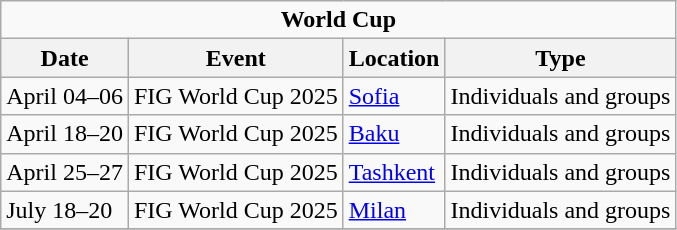<table class="wikitable">
<tr>
<td colspan="4" style="text-align:center;"><strong>World Cup</strong></td>
</tr>
<tr>
<th>Date</th>
<th>Event</th>
<th>Location</th>
<th>Type</th>
</tr>
<tr>
<td>April 04–06</td>
<td>FIG World Cup 2025</td>
<td>  <a href='#'>Sofia</a></td>
<td>Individuals and groups</td>
</tr>
<tr>
<td>April 18–20</td>
<td>FIG World Cup 2025</td>
<td>  <a href='#'>Baku</a></td>
<td>Individuals and groups</td>
</tr>
<tr>
<td>April 25–27</td>
<td>FIG World Cup 2025</td>
<td>  <a href='#'>Tashkent</a></td>
<td>Individuals and groups</td>
</tr>
<tr>
<td>July 18–20</td>
<td>FIG World Cup 2025</td>
<td>  <a href='#'>Milan</a></td>
<td>Individuals and groups</td>
</tr>
<tr>
</tr>
</table>
